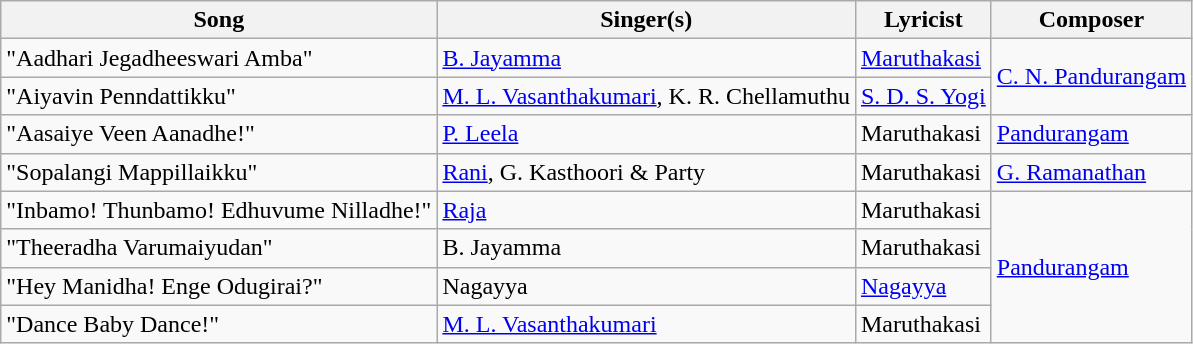<table class="wikitable">
<tr>
<th>Song</th>
<th>Singer(s)</th>
<th>Lyricist</th>
<th>Composer</th>
</tr>
<tr>
<td>"Aadhari Jegadheeswari Amba"</td>
<td><a href='#'>B. Jayamma</a></td>
<td><a href='#'>Maruthakasi</a></td>
<td rowspan=2><a href='#'>C. N. Pandurangam</a></td>
</tr>
<tr>
<td>"Aiyavin Penndattikku"</td>
<td><a href='#'>M. L. Vasanthakumari</a>, K. R. Chellamuthu</td>
<td><a href='#'>S. D. S. Yogi</a></td>
</tr>
<tr>
<td>"Aasaiye Veen Aanadhe!"</td>
<td><a href='#'>P. Leela</a></td>
<td>Maruthakasi</td>
<td><a href='#'>Pandurangam</a></td>
</tr>
<tr>
<td>"Sopalangi Mappillaikku"</td>
<td><a href='#'>Rani</a>, G. Kasthoori & Party</td>
<td>Maruthakasi</td>
<td><a href='#'>G. Ramanathan</a></td>
</tr>
<tr>
<td>"Inbamo! Thunbamo! Edhuvume Nilladhe!"</td>
<td><a href='#'>Raja</a></td>
<td>Maruthakasi</td>
<td rowspan=4><a href='#'>Pandurangam</a></td>
</tr>
<tr>
<td>"Theeradha Varumaiyudan"</td>
<td>B. Jayamma</td>
<td>Maruthakasi</td>
</tr>
<tr>
<td>"Hey Manidha! Enge Odugirai?"</td>
<td>Nagayya</td>
<td><a href='#'>Nagayya</a></td>
</tr>
<tr>
<td>"Dance Baby Dance!"</td>
<td><a href='#'>M. L. Vasanthakumari</a></td>
<td>Maruthakasi</td>
</tr>
</table>
